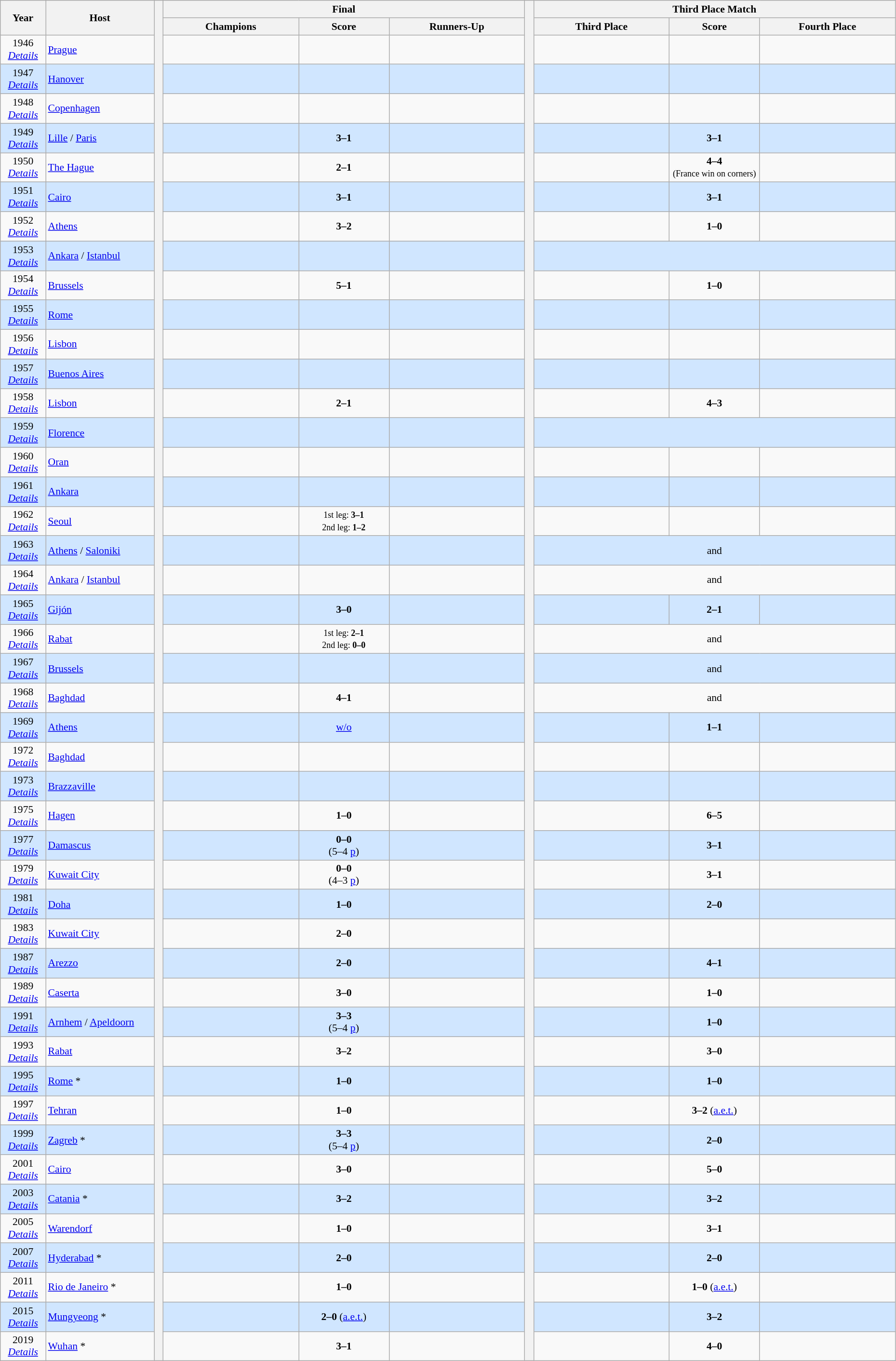<table class="wikitable" style="font-size: 90%; text-align: center; width: 98%;">
<tr>
<th rowspan="2" width="5%">Year</th>
<th rowspan="2" width="12%">Host</th>
<th width=1% rowspan=47 bgcolor=ffffff></th>
<th colspan="3">Final</th>
<th width=1% rowspan=47 bgcolor=ffffff></th>
<th colspan="3">Third Place Match</th>
</tr>
<tr>
<th width="15%">Champions</th>
<th width="10%">Score</th>
<th width="15%">Runners-Up</th>
<th width="15%">Third Place</th>
<th width="10%">Score</th>
<th width="15%">Fourth Place</th>
</tr>
<tr>
<td>1946<br><em><a href='#'>Details</a></em></td>
<td align=left> <a href='#'>Prague</a></td>
<td><strong></strong></td>
<td></td>
<td></td>
<td></td>
<td></td>
<td></td>
</tr>
<tr style="background: #D0E6FF;">
<td>1947<br><em><a href='#'>Details</a></em></td>
<td align=left> <a href='#'>Hanover</a></td>
<td><strong></strong></td>
<td></td>
<td></td>
<td></td>
<td></td>
<td></td>
</tr>
<tr>
<td>1948<br><em><a href='#'>Details</a></em></td>
<td align=left> <a href='#'>Copenhagen</a></td>
<td><strong></strong></td>
<td></td>
<td></td>
<td></td>
<td></td>
<td></td>
</tr>
<tr style="background: #D0E6FF;">
<td>1949<br><em><a href='#'>Details</a></em></td>
<td align=left> <a href='#'>Lille</a> / <a href='#'>Paris</a></td>
<td><strong></strong></td>
<td><strong>3–1</strong></td>
<td></td>
<td></td>
<td><strong>3–1</strong></td>
<td></td>
</tr>
<tr>
<td>1950<br><em><a href='#'>Details</a></em></td>
<td align=left> <a href='#'>The Hague</a></td>
<td><strong></strong></td>
<td><strong>2–1</strong></td>
<td></td>
<td></td>
<td><strong>4–4</strong><br><small>(France win on corners)</small></td>
<td></td>
</tr>
<tr style="background: #D0E6FF;">
<td>1951<br><em><a href='#'>Details</a></em></td>
<td align=left> <a href='#'>Cairo</a></td>
<td><strong></strong></td>
<td><strong>3–1</strong></td>
<td></td>
<td></td>
<td><strong>3–1</strong></td>
<td></td>
</tr>
<tr>
<td>1952<br><em><a href='#'>Details</a></em></td>
<td align=left> <a href='#'>Athens</a></td>
<td><strong></strong></td>
<td><strong>3–2</strong></td>
<td></td>
<td></td>
<td><strong>1–0</strong></td>
<td></td>
</tr>
<tr style="background: #D0E6FF;">
<td>1953<br><em><a href='#'>Details</a></em></td>
<td align=left> <a href='#'>Ankara</a> / <a href='#'>Istanbul</a> </td>
<td><strong></strong></td>
<td></td>
<td></td>
<td colspan=3></td>
</tr>
<tr>
<td>1954<br><em><a href='#'>Details</a></em></td>
<td align=left> <a href='#'>Brussels</a></td>
<td><strong></strong></td>
<td><strong>5–1</strong></td>
<td></td>
<td></td>
<td><strong>1–0</strong></td>
<td></td>
</tr>
<tr style="background: #D0E6FF;">
<td>1955<br><em><a href='#'>Details</a></em></td>
<td align=left> <a href='#'>Rome</a></td>
<td><strong></strong></td>
<td></td>
<td></td>
<td></td>
<td></td>
<td></td>
</tr>
<tr>
<td>1956<br><em><a href='#'>Details</a></em></td>
<td align=left> <a href='#'>Lisbon</a></td>
<td></td>
<td></td>
<td></td>
<td></td>
<td></td>
<td></td>
</tr>
<tr style="background: #D0E6FF;">
<td>1957<br><em><a href='#'>Details</a></em></td>
<td align=left> <a href='#'>Buenos Aires</a></td>
<td><strong></strong></td>
<td></td>
<td></td>
<td></td>
<td></td>
<td></td>
</tr>
<tr>
<td>1958<br><em><a href='#'>Details</a></em></td>
<td align=left> <a href='#'>Lisbon</a></td>
<td><strong></strong></td>
<td><strong>2–1</strong></td>
<td></td>
<td></td>
<td><strong>4–3</strong></td>
<td></td>
</tr>
<tr style="background: #D0E6FF;">
<td>1959<br><em><a href='#'>Details</a></em></td>
<td align=left> <a href='#'>Florence</a> </td>
<td><strong></strong></td>
<td></td>
<td></td>
<td colspan=3></td>
</tr>
<tr>
<td>1960<br><em><a href='#'>Details</a></em></td>
<td align=left> <a href='#'>Oran</a> </td>
<td><strong></strong></td>
<td></td>
<td></td>
<td></td>
<td></td>
<td></td>
</tr>
<tr style="background: #D0E6FF;">
<td>1961<br><em><a href='#'>Details</a></em></td>
<td align=left> <a href='#'>Ankara</a></td>
<td><strong></strong></td>
<td></td>
<td></td>
<td></td>
<td></td>
<td></td>
</tr>
<tr>
<td>1962<br><em><a href='#'>Details</a></em></td>
<td align=left> <a href='#'>Seoul</a></td>
<td><strong></strong></td>
<td><small>1st leg: <strong>3–1</strong></small><br><small>2nd leg: <strong>1–2</strong></small></td>
<td></td>
<td></td>
<td></td>
<td></td>
</tr>
<tr style="background: #D0E6FF;">
<td>1963<br><em><a href='#'>Details</a></em></td>
<td align=left> <a href='#'>Athens</a> / <a href='#'>Saloniki</a></td>
<td><strong></strong></td>
<td></td>
<td></td>
<td colspan=3> and </td>
</tr>
<tr>
<td>1964<br><em><a href='#'>Details</a></em></td>
<td align=left> <a href='#'>Ankara</a> / <a href='#'>Istanbul</a></td>
<td><strong></strong></td>
<td></td>
<td></td>
<td colspan=3> and </td>
</tr>
<tr style="background: #D0E6FF;">
<td>1965<br><em><a href='#'>Details</a></em></td>
<td align=left> <a href='#'>Gijón</a></td>
<td><strong></strong></td>
<td><strong>3–0</strong></td>
<td></td>
<td></td>
<td><strong>2–1</strong></td>
<td></td>
</tr>
<tr>
<td>1966<br><em><a href='#'>Details</a></em></td>
<td align=left> <a href='#'>Rabat</a></td>
<td><strong></strong></td>
<td><small>1st leg: <strong>2–1</strong></small><br><small>2nd leg: <strong>0–0</strong></small></td>
<td></td>
<td colspan=3> and </td>
</tr>
<tr style="background: #D0E6FF;">
<td>1967<br><em><a href='#'>Details</a></em></td>
<td align=left> <a href='#'>Brussels</a></td>
<td><strong></strong></td>
<td></td>
<td></td>
<td colspan=3> and </td>
</tr>
<tr>
<td>1968<br><em><a href='#'>Details</a></em></td>
<td align=left> <a href='#'>Baghdad</a></td>
<td><strong></strong></td>
<td><strong>4–1</strong></td>
<td></td>
<td colspan=3> and </td>
</tr>
<tr style="background: #D0E6FF;">
<td>1969<br><em><a href='#'>Details</a></em></td>
<td align=left> <a href='#'>Athens</a></td>
<td><strong></strong></td>
<td><a href='#'>w/o</a></td>
<td></td>
<td></td>
<td><strong>1–1</strong></td>
<td></td>
</tr>
<tr>
<td>1972<br><em><a href='#'>Details</a></em></td>
<td align=left> <a href='#'>Baghdad</a></td>
<td><strong></strong></td>
<td></td>
<td></td>
<td></td>
<td></td>
<td></td>
</tr>
<tr style="background: #D0E6FF;">
<td>1973<br><em><a href='#'>Details</a></em></td>
<td align=left> <a href='#'>Brazzaville</a></td>
<td><strong></strong></td>
<td></td>
<td></td>
<td></td>
<td></td>
<td></td>
</tr>
<tr>
<td>1975<br><em><a href='#'>Details</a></em></td>
<td align=left> <a href='#'>Hagen</a></td>
<td><strong></strong></td>
<td><strong>1–0</strong></td>
<td></td>
<td></td>
<td><strong>6–5</strong> </td>
<td></td>
</tr>
<tr style="background: #D0E6FF;">
<td>1977<br><em><a href='#'>Details</a></em></td>
<td align=left> <a href='#'>Damascus</a></td>
<td><strong></strong></td>
<td><strong>0–0</strong><br> (5–4 <a href='#'>p</a>)</td>
<td></td>
<td></td>
<td><strong>3–1</strong> </td>
<td></td>
</tr>
<tr>
<td>1979<br><em><a href='#'>Details</a></em></td>
<td align=left> <a href='#'>Kuwait City</a></td>
<td><strong></strong></td>
<td><strong>0–0</strong><br> (4–3 <a href='#'>p</a>)</td>
<td></td>
<td></td>
<td><strong>3–1</strong></td>
<td></td>
</tr>
<tr style="background: #D0E6FF;">
<td>1981<br><em><a href='#'>Details</a></em></td>
<td align=left> <a href='#'>Doha</a></td>
<td><strong></strong></td>
<td><strong>1–0</strong></td>
<td></td>
<td></td>
<td><strong>2–0</strong></td>
<td></td>
</tr>
<tr>
<td>1983<br><em><a href='#'>Details</a></em></td>
<td align=left> <a href='#'>Kuwait City</a></td>
<td><strong></strong></td>
<td><strong>2–0</strong></td>
<td></td>
<td></td>
<td></td>
<td></td>
</tr>
<tr style="background: #D0E6FF;">
<td>1987<br><em><a href='#'>Details</a></em></td>
<td align=left> <a href='#'>Arezzo</a></td>
<td><strong></strong></td>
<td><strong>2–0</strong></td>
<td></td>
<td></td>
<td><strong>4–1</strong></td>
<td></td>
</tr>
<tr>
<td>1989<br><em><a href='#'>Details</a></em></td>
<td align=left> <a href='#'>Caserta</a></td>
<td><strong></strong></td>
<td><strong>3–0</strong></td>
<td></td>
<td></td>
<td><strong>1–0</strong></td>
<td></td>
</tr>
<tr style="background: #D0E6FF;">
<td>1991<br><em><a href='#'>Details</a></em></td>
<td align=left> <a href='#'>Arnhem</a> / <a href='#'>Apeldoorn</a></td>
<td><strong></strong></td>
<td><strong>3–3</strong> <br> (5–4 <a href='#'>p</a>)</td>
<td></td>
<td></td>
<td><strong>1–0</strong></td>
<td></td>
</tr>
<tr>
<td>1993<br><em><a href='#'>Details</a></em></td>
<td align=left> <a href='#'>Rabat</a></td>
<td><strong></strong></td>
<td><strong>3–2</strong> </td>
<td></td>
<td></td>
<td><strong>3–0</strong></td>
<td></td>
</tr>
<tr style="background: #D0E6FF;">
<td>1995<br><em><a href='#'>Details</a></em></td>
<td align=left> <a href='#'>Rome</a> *</td>
<td><strong></strong></td>
<td><strong>1–0</strong></td>
<td></td>
<td></td>
<td><strong>1–0</strong></td>
<td></td>
</tr>
<tr>
<td>1997<br><em><a href='#'>Details</a></em></td>
<td align=left> <a href='#'>Tehran</a></td>
<td><strong></strong></td>
<td><strong>1–0</strong></td>
<td></td>
<td></td>
<td><strong>3–2</strong> (<a href='#'>a.e.t.</a>)</td>
<td></td>
</tr>
<tr style="background: #D0E6FF;">
<td>1999<br><em><a href='#'>Details</a></em></td>
<td align=left> <a href='#'>Zagreb</a> *</td>
<td><strong></strong></td>
<td><strong>3–3</strong><br>(5–4 <a href='#'>p</a>)</td>
<td></td>
<td></td>
<td><strong>2–0</strong></td>
<td></td>
</tr>
<tr>
<td>2001<br><em><a href='#'>Details</a></em></td>
<td align=left> <a href='#'>Cairo</a></td>
<td><strong></strong></td>
<td><strong>3–0</strong></td>
<td></td>
<td></td>
<td><strong>5–0</strong></td>
<td></td>
</tr>
<tr style="background: #D0E6FF;">
<td>2003<br><em><a href='#'>Details</a></em></td>
<td align=left> <a href='#'>Catania</a> *</td>
<td><strong></strong></td>
<td><strong>3–2</strong></td>
<td></td>
<td></td>
<td><strong>3–2</strong></td>
<td></td>
</tr>
<tr>
<td>2005<br><em><a href='#'>Details</a></em></td>
<td align=left> <a href='#'>Warendorf</a></td>
<td><strong></strong></td>
<td><strong>1–0</strong></td>
<td></td>
<td></td>
<td><strong>3–1</strong></td>
<td></td>
</tr>
<tr style="background: #D0E6FF;">
<td>2007<br><em><a href='#'>Details</a></em></td>
<td align=left> <a href='#'>Hyderabad</a> *</td>
<td><strong></strong></td>
<td><strong>2–0</strong></td>
<td></td>
<td></td>
<td><strong>2–0</strong></td>
<td></td>
</tr>
<tr>
<td>2011<br><em><a href='#'>Details</a></em></td>
<td align=left> <a href='#'>Rio de Janeiro</a> * </td>
<td><strong></strong></td>
<td><strong>1–0</strong></td>
<td></td>
<td></td>
<td><strong>1–0</strong> (<a href='#'>a.e.t.</a>)</td>
<td></td>
</tr>
<tr style="background: #D0E6FF;">
<td>2015<br><em><a href='#'>Details</a></em></td>
<td align=left> <a href='#'>Mungyeong</a> *</td>
<td><strong></strong></td>
<td><strong>2–0</strong> (<a href='#'>a.e.t.</a>)</td>
<td></td>
<td></td>
<td><strong>3–2</strong></td>
<td></td>
</tr>
<tr>
<td>2019<br><em><a href='#'>Details</a></em></td>
<td align=left> <a href='#'>Wuhan</a> *</td>
<td><strong></strong></td>
<td><strong>3–1</strong></td>
<td></td>
<td></td>
<td><strong>4–0</strong></td>
<td></td>
</tr>
</table>
